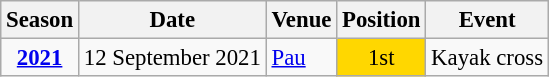<table class="wikitable" style="text-align:center; font-size:95%;">
<tr>
<th>Season</th>
<th>Date</th>
<th>Venue</th>
<th>Position</th>
<th>Event</th>
</tr>
<tr>
<td><strong><a href='#'>2021</a></strong></td>
<td align=right>12 September 2021</td>
<td align=left><a href='#'>Pau</a></td>
<td bgcolor=gold>1st</td>
<td>Kayak cross</td>
</tr>
</table>
